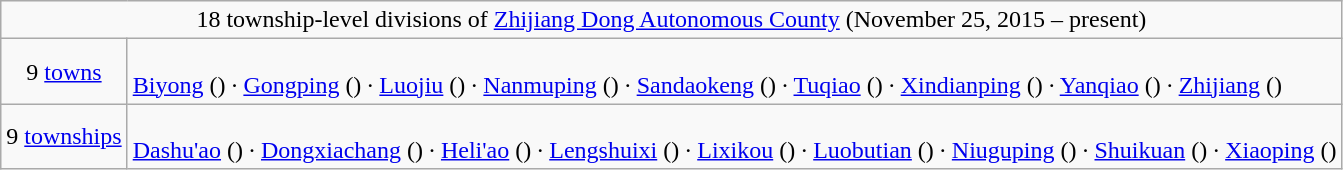<table class="wikitable">
<tr>
<td style="text-align:center;" colspan="2">18 township-level divisions of <a href='#'>Zhijiang Dong Autonomous County</a> (November 25, 2015 – present)</td>
</tr>
<tr align=left>
<td align=center>9 <a href='#'>towns</a></td>
<td><br><a href='#'>Biyong</a> ()
· <a href='#'>Gongping</a> ()
· <a href='#'>Luojiu</a> ()
· <a href='#'>Nanmuping</a> ()
· <a href='#'>Sandaokeng</a> ()
· <a href='#'>Tuqiao</a> ()
· <a href='#'>Xindianping</a> ()
· <a href='#'>Yanqiao</a> ()
· <a href='#'>Zhijiang</a> ()</td>
</tr>
<tr align=left>
<td align=center>9 <a href='#'>townships</a></td>
<td><br><a href='#'>Dashu'ao</a> ()
· <a href='#'>Dongxiachang</a> ()
· <a href='#'>Heli'ao</a> ()
· <a href='#'>Lengshuixi</a> ()
· <a href='#'>Lixikou</a> ()
· <a href='#'>Luobutian</a> ()
· <a href='#'>Niuguping</a> ()
· <a href='#'>Shuikuan</a> ()
· <a href='#'>Xiaoping</a> ()</td>
</tr>
</table>
